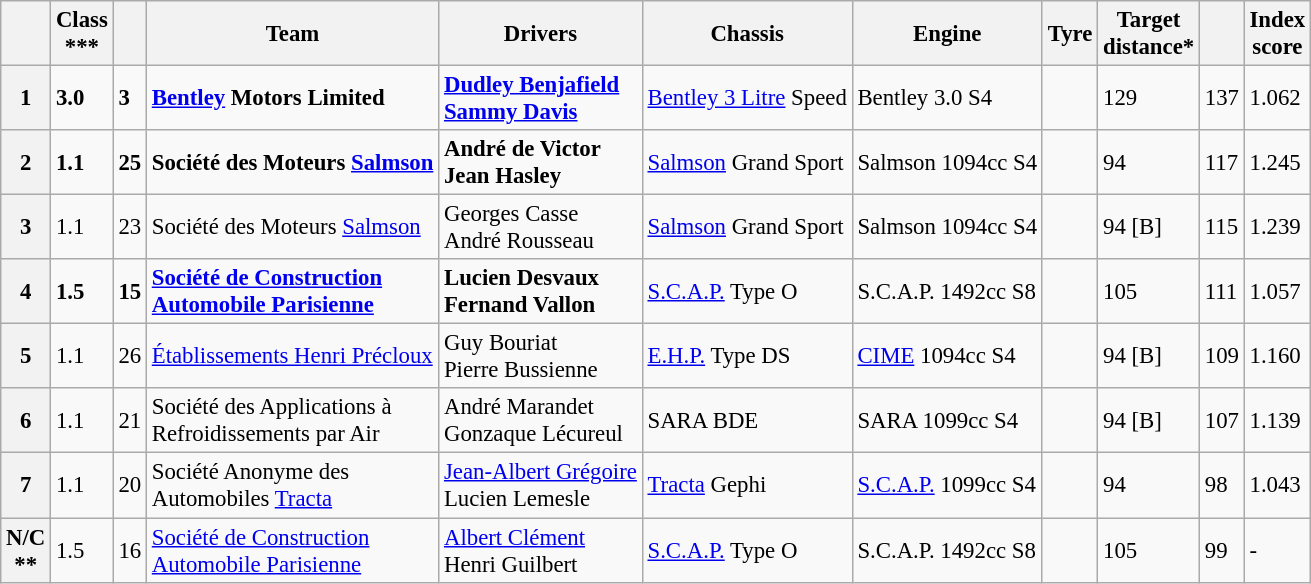<table class="wikitable" style="font-size: 95%;">
<tr>
<th></th>
<th>Class<br>***</th>
<th></th>
<th>Team</th>
<th>Drivers</th>
<th>Chassis</th>
<th>Engine</th>
<th>Tyre</th>
<th>Target<br>distance*</th>
<th></th>
<th>Index<br>score</th>
</tr>
<tr>
<th><strong>1</strong></th>
<td><strong>3.0</strong></td>
<td><strong>3</strong></td>
<td><strong> <a href='#'>Bentley</a> Motors Limited</strong></td>
<td><strong> <a href='#'>Dudley Benjafield</a><br> <a href='#'>Sammy Davis</a></strong></td>
<td><a href='#'>Bentley 3 Litre</a> Speed</td>
<td>Bentley 3.0 S4</td>
<td></td>
<td>129</td>
<td>137</td>
<td>1.062</td>
</tr>
<tr>
<th><strong>2</strong></th>
<td><strong>1.1</strong></td>
<td><strong>25</strong></td>
<td><strong> Société des Moteurs <a href='#'>Salmson</a></strong></td>
<td><strong> André de Victor<br> Jean Hasley</strong></td>
<td><a href='#'>Salmson</a> Grand Sport</td>
<td>Salmson 1094cc S4</td>
<td></td>
<td>94</td>
<td>117</td>
<td>1.245</td>
</tr>
<tr>
<th>3</th>
<td>1.1</td>
<td>23</td>
<td> Société des Moteurs <a href='#'>Salmson</a></td>
<td> Georges Casse<br> André Rousseau</td>
<td><a href='#'>Salmson</a> Grand Sport</td>
<td>Salmson 1094cc S4</td>
<td></td>
<td>94 [B]</td>
<td>115</td>
<td>1.239</td>
</tr>
<tr>
<th><strong>4</strong></th>
<td><strong>1.5</strong></td>
<td><strong>15</strong></td>
<td><strong> <a href='#'>Société de Construction<br>Automobile Parisienne</a></strong></td>
<td><strong> Lucien Desvaux<br> Fernand Vallon</strong></td>
<td><a href='#'>S.C.A.P.</a> Type O</td>
<td>S.C.A.P. 1492cc S8</td>
<td></td>
<td>105</td>
<td>111</td>
<td>1.057</td>
</tr>
<tr>
<th>5</th>
<td>1.1</td>
<td>26</td>
<td> <a href='#'>Établissements Henri Précloux</a></td>
<td> Guy Bouriat<br> Pierre Bussienne</td>
<td><a href='#'>E.H.P.</a> Type DS</td>
<td><a href='#'>CIME</a> 1094cc S4</td>
<td></td>
<td>94 [B]</td>
<td>109</td>
<td>1.160</td>
</tr>
<tr>
<th>6</th>
<td>1.1</td>
<td>21</td>
<td> Société des Applications à<br>Refroidissements par Air</td>
<td> André Marandet<br> Gonzaque Lécureul</td>
<td>SARA BDE</td>
<td>SARA 1099cc S4</td>
<td></td>
<td>94 [B]</td>
<td>107</td>
<td>1.139</td>
</tr>
<tr>
<th>7</th>
<td>1.1</td>
<td>20</td>
<td> Société Anonyme des<br>Automobiles <a href='#'>Tracta</a></td>
<td> <a href='#'>Jean-Albert Grégoire</a><br> Lucien Lemesle</td>
<td><a href='#'>Tracta</a> Gephi</td>
<td><a href='#'>S.C.A.P.</a> 1099cc S4</td>
<td></td>
<td>94</td>
<td>98</td>
<td>1.043</td>
</tr>
<tr>
<th>N/C<br>**</th>
<td>1.5</td>
<td>16</td>
<td> <a href='#'>Société de Construction<br>Automobile Parisienne</a></td>
<td> <a href='#'>Albert Clément</a><br> Henri Guilbert</td>
<td><a href='#'>S.C.A.P.</a> Type O</td>
<td>S.C.A.P. 1492cc S8</td>
<td></td>
<td>105</td>
<td>99</td>
<td>-</td>
</tr>
</table>
